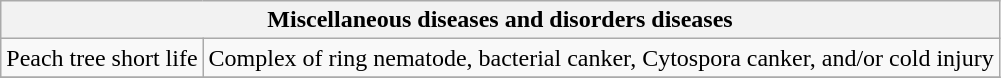<table class="wikitable" style="clear">
<tr>
<th colspan=2><strong>Miscellaneous diseases and disorders diseases</strong><br></th>
</tr>
<tr>
<td>Peach tree short life</td>
<td>Complex of ring nematode, bacterial canker, Cytospora canker, and/or cold injury</td>
</tr>
<tr>
</tr>
</table>
